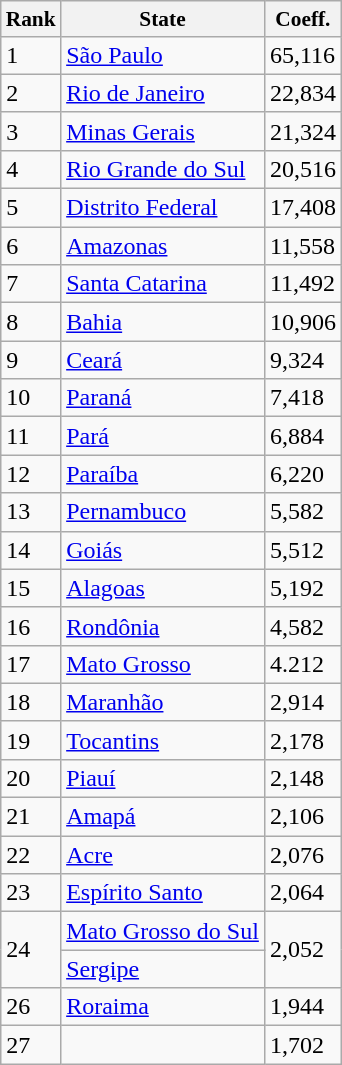<table class="wikitable sortable">
<tr style=font-size:89%>
<th>Rank</th>
<th>State</th>
<th>Coeff.</th>
</tr>
<tr>
<td>1</td>
<td> <a href='#'>São Paulo</a></td>
<td>65,116</td>
</tr>
<tr>
<td>2</td>
<td> <a href='#'>Rio de Janeiro</a></td>
<td>22,834</td>
</tr>
<tr>
<td>3</td>
<td> <a href='#'>Minas Gerais</a></td>
<td>21,324</td>
</tr>
<tr>
<td>4</td>
<td> <a href='#'>Rio Grande do Sul</a></td>
<td>20,516</td>
</tr>
<tr>
<td>5</td>
<td> <a href='#'>Distrito Federal</a></td>
<td>17,408</td>
</tr>
<tr>
<td>6</td>
<td> <a href='#'>Amazonas</a></td>
<td>11,558</td>
</tr>
<tr>
<td>7</td>
<td> <a href='#'>Santa Catarina</a></td>
<td>11,492</td>
</tr>
<tr>
<td>8</td>
<td> <a href='#'>Bahia</a></td>
<td>10,906</td>
</tr>
<tr>
<td>9</td>
<td> <a href='#'>Ceará</a></td>
<td>9,324</td>
</tr>
<tr>
<td>10</td>
<td> <a href='#'>Paraná</a></td>
<td>7,418</td>
</tr>
<tr>
<td>11</td>
<td> <a href='#'>Pará</a></td>
<td>6,884</td>
</tr>
<tr>
<td>12</td>
<td> <a href='#'>Paraíba</a></td>
<td>6,220</td>
</tr>
<tr>
<td>13</td>
<td> <a href='#'>Pernambuco</a></td>
<td>5,582</td>
</tr>
<tr>
<td>14</td>
<td> <a href='#'>Goiás</a></td>
<td>5,512</td>
</tr>
<tr>
<td>15</td>
<td> <a href='#'>Alagoas</a></td>
<td>5,192</td>
</tr>
<tr>
<td>16</td>
<td> <a href='#'>Rondônia</a></td>
<td>4,582</td>
</tr>
<tr>
<td>17</td>
<td> <a href='#'>Mato Grosso</a></td>
<td>4.212</td>
</tr>
<tr>
<td>18</td>
<td> <a href='#'>Maranhão</a></td>
<td>2,914</td>
</tr>
<tr>
<td>19</td>
<td> <a href='#'>Tocantins</a></td>
<td>2,178</td>
</tr>
<tr>
<td>20</td>
<td> <a href='#'>Piauí</a></td>
<td>2,148</td>
</tr>
<tr>
<td>21</td>
<td> <a href='#'>Amapá</a></td>
<td>2,106</td>
</tr>
<tr>
<td>22</td>
<td> <a href='#'>Acre</a></td>
<td>2,076</td>
</tr>
<tr>
<td>23</td>
<td> <a href='#'>Espírito Santo</a></td>
<td>2,064</td>
</tr>
<tr>
<td rowspan=2>24</td>
<td> <a href='#'>Mato Grosso do Sul</a></td>
<td rowspan=2>2,052</td>
</tr>
<tr>
<td> <a href='#'>Sergipe</a></td>
</tr>
<tr>
<td>26</td>
<td> <a href='#'>Roraima</a></td>
<td>1,944</td>
</tr>
<tr>
<td>27</td>
<td></td>
<td>1,702</td>
</tr>
</table>
